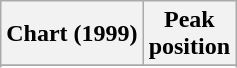<table class="wikitable sortable">
<tr>
<th>Chart (1999)</th>
<th>Peak<br>position</th>
</tr>
<tr>
</tr>
<tr>
</tr>
</table>
